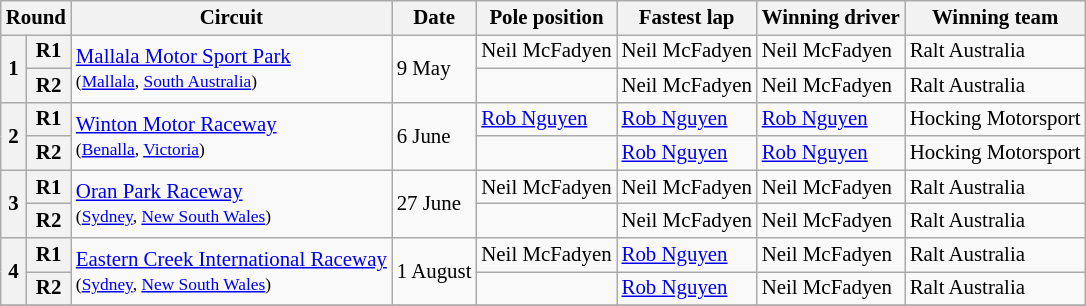<table class="wikitable" style="font-size: 87%">
<tr>
<th colspan="2">Round</th>
<th>Circuit</th>
<th>Date</th>
<th>Pole position</th>
<th>Fastest lap</th>
<th>Winning driver</th>
<th>Winning team</th>
</tr>
<tr>
<th rowspan="2">1</th>
<th>R1</th>
<td rowspan="2"> <a href='#'>Mallala Motor Sport Park</a><br><small>(<a href='#'>Mallala</a>, <a href='#'>South Australia</a>)</small></td>
<td rowspan="2">9 May</td>
<td> Neil McFadyen</td>
<td> Neil McFadyen</td>
<td> Neil McFadyen</td>
<td>Ralt Australia</td>
</tr>
<tr>
<th>R2</th>
<td></td>
<td> Neil McFadyen</td>
<td> Neil McFadyen</td>
<td>Ralt Australia</td>
</tr>
<tr>
<th rowspan="2">2</th>
<th>R1</th>
<td rowspan="2"> <a href='#'>Winton Motor Raceway</a><br><small>(<a href='#'>Benalla</a>, <a href='#'>Victoria</a>)</small></td>
<td rowspan="2">6 June</td>
<td> <a href='#'>Rob Nguyen</a></td>
<td> <a href='#'>Rob Nguyen</a></td>
<td> <a href='#'>Rob Nguyen</a></td>
<td>Hocking Motorsport</td>
</tr>
<tr>
<th>R2</th>
<td></td>
<td> <a href='#'>Rob Nguyen</a></td>
<td> <a href='#'>Rob Nguyen</a></td>
<td>Hocking Motorsport</td>
</tr>
<tr>
<th rowspan="2">3</th>
<th>R1</th>
<td rowspan="2"> <a href='#'>Oran Park Raceway</a><br><small>(<a href='#'>Sydney</a>, <a href='#'>New South Wales</a>)</small></td>
<td rowspan="2">27 June</td>
<td> Neil McFadyen</td>
<td> Neil McFadyen</td>
<td> Neil McFadyen</td>
<td>Ralt Australia</td>
</tr>
<tr>
<th>R2</th>
<td></td>
<td> Neil McFadyen</td>
<td> Neil McFadyen</td>
<td>Ralt Australia</td>
</tr>
<tr>
<th rowspan="2">4</th>
<th>R1</th>
<td rowspan="2"> <a href='#'>Eastern Creek International Raceway</a><br><small>(<a href='#'>Sydney</a>, <a href='#'>New South Wales</a>)</small></td>
<td rowspan="2">1 August</td>
<td> Neil McFadyen</td>
<td> <a href='#'>Rob Nguyen</a></td>
<td> Neil McFadyen</td>
<td>Ralt Australia</td>
</tr>
<tr>
<th>R2</th>
<td></td>
<td> <a href='#'>Rob Nguyen</a></td>
<td> Neil McFadyen</td>
<td>Ralt Australia</td>
</tr>
<tr>
</tr>
</table>
